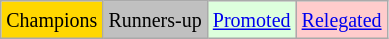<table class="wikitable">
<tr>
<td bgcolor=gold><small>Champions</small></td>
<td bgcolor=silver><small>Runners-up</small></td>
<td bgcolor="#DDFFDD"><small><a href='#'>Promoted</a></small></td>
<td bgcolor="#FFCCCC"><small><a href='#'>Relegated</a></small></td>
</tr>
</table>
